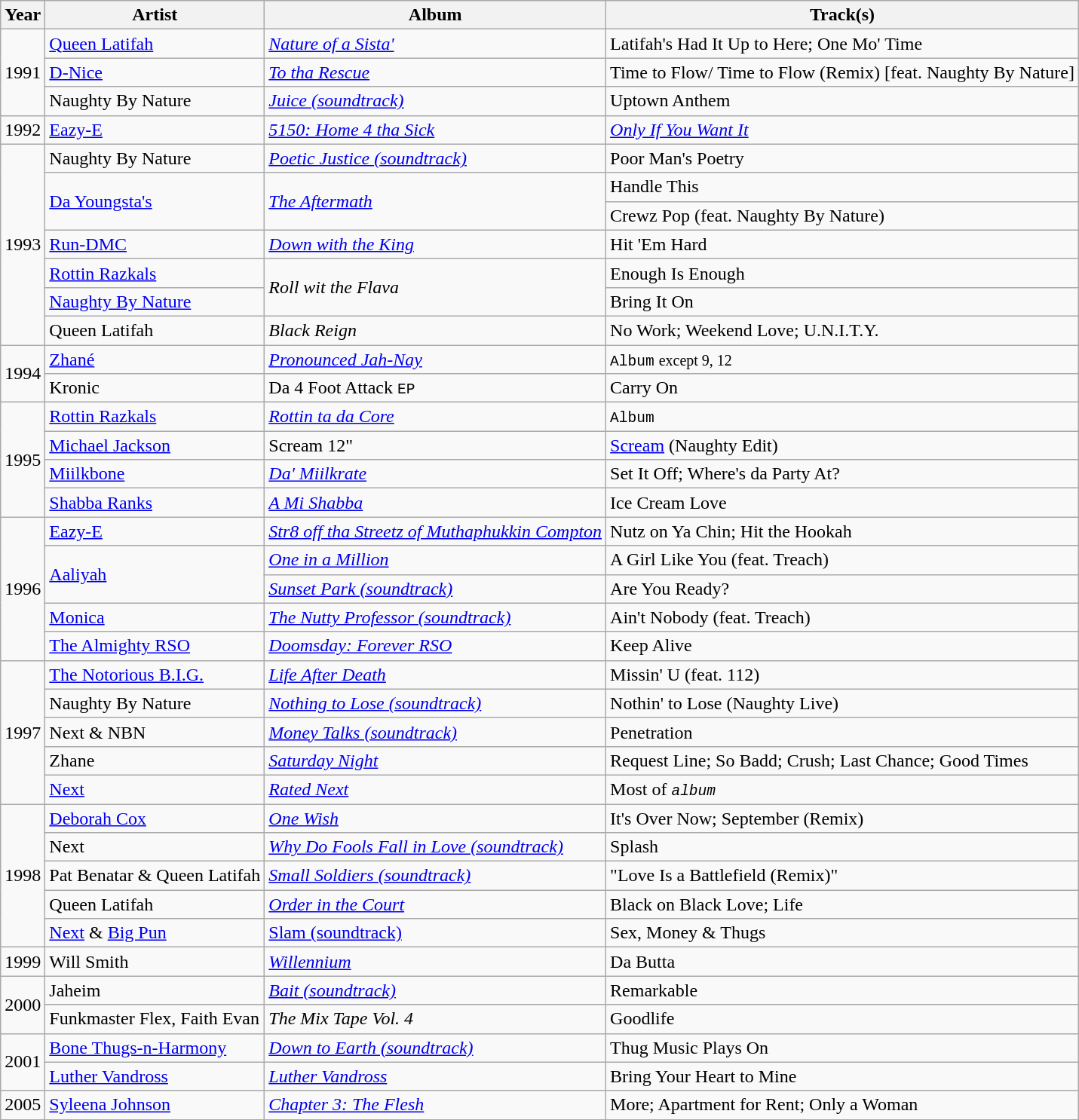<table class="wikitable">
<tr>
<th>Year</th>
<th>Artist</th>
<th>Album</th>
<th>Track(s)</th>
</tr>
<tr>
<td rowspan="3">1991</td>
<td><a href='#'>Queen Latifah</a></td>
<td><em><a href='#'>Nature of a Sista'</a></em></td>
<td>Latifah's Had It Up to Here; One Mo' Time</td>
</tr>
<tr>
<td><a href='#'>D-Nice</a></td>
<td><em><a href='#'>To tha Rescue</a></em></td>
<td>Time to Flow/ Time to Flow (Remix) [feat. Naughty By Nature]</td>
</tr>
<tr>
<td>Naughty By Nature</td>
<td><em><a href='#'>Juice (soundtrack)</a></em></td>
<td>Uptown Anthem</td>
</tr>
<tr>
<td>1992</td>
<td><a href='#'>Eazy-E</a></td>
<td><em><a href='#'>5150: Home 4 tha Sick</a></em></td>
<td><em><a href='#'>Only If You Want It</a></em></td>
</tr>
<tr>
<td rowspan="7">1993</td>
<td>Naughty By Nature</td>
<td><em><a href='#'>Poetic Justice (soundtrack)</a></em></td>
<td>Poor Man's Poetry</td>
</tr>
<tr>
<td rowspan="2"><a href='#'>Da Youngsta's</a></td>
<td rowspan="2"><a href='#'><em>The Aftermath</em></a></td>
<td>Handle This</td>
</tr>
<tr>
<td>Crewz Pop (feat. Naughty By Nature)</td>
</tr>
<tr>
<td><a href='#'>Run-DMC</a></td>
<td><a href='#'><em>Down with the King</em></a></td>
<td>Hit 'Em Hard</td>
</tr>
<tr>
<td><a href='#'>Rottin Razkals</a></td>
<td rowspan="2"><em>Roll wit the Flava</em></td>
<td>Enough Is Enough</td>
</tr>
<tr>
<td><a href='#'>Naughty By Nature</a></td>
<td>Bring It On</td>
</tr>
<tr>
<td>Queen Latifah</td>
<td><em>Black Reign</em></td>
<td>No Work; Weekend Love; U.N.I.T.Y.</td>
</tr>
<tr>
<td rowspan="2">1994</td>
<td><a href='#'>Zhané</a></td>
<td><em><a href='#'>Pronounced Jah-Nay</a></em></td>
<td><code>Album</code> <small>except 9, 12</small></td>
</tr>
<tr>
<td>Kronic</td>
<td>Da 4 Foot Attack <code>EP</code></td>
<td>Carry On</td>
</tr>
<tr>
<td rowspan="4">1995</td>
<td><a href='#'>Rottin Razkals</a></td>
<td><em><a href='#'>Rottin ta da Core</a></em></td>
<td><code>Album</code></td>
</tr>
<tr>
<td><a href='#'>Michael Jackson</a></td>
<td>Scream 12"</td>
<td><a href='#'>Scream</a> (Naughty Edit)</td>
</tr>
<tr>
<td><a href='#'>Miilkbone</a></td>
<td><em><a href='#'>Da' Miilkrate</a></em></td>
<td>Set It Off; Where's da Party At?</td>
</tr>
<tr>
<td><a href='#'>Shabba Ranks</a></td>
<td><em><a href='#'>A Mi Shabba</a></em></td>
<td>Ice Cream Love</td>
</tr>
<tr>
<td rowspan="5">1996</td>
<td><a href='#'>Eazy-E</a></td>
<td><em><a href='#'>Str8 off tha Streetz of Muthaphukkin Compton</a></em></td>
<td>Nutz on Ya Chin; Hit the Hookah</td>
</tr>
<tr>
<td rowspan="2"><a href='#'>Aaliyah</a></td>
<td><a href='#'><em>One in a Million</em></a></td>
<td>A Girl Like You (feat. Treach)</td>
</tr>
<tr>
<td><em><a href='#'>Sunset Park (soundtrack)</a></em></td>
<td>Are You Ready?</td>
</tr>
<tr>
<td><a href='#'>Monica</a></td>
<td><em><a href='#'>The Nutty Professor (soundtrack)</a></em></td>
<td>Ain't Nobody (feat. Treach)</td>
</tr>
<tr>
<td><a href='#'>The Almighty RSO</a></td>
<td><em><a href='#'>Doomsday: Forever RSO</a></em></td>
<td>Keep Alive</td>
</tr>
<tr>
<td rowspan="5">1997</td>
<td><a href='#'>The Notorious B.I.G.</a></td>
<td><em><a href='#'>Life After Death</a></em></td>
<td>Missin' U (feat. 112)</td>
</tr>
<tr>
<td>Naughty By Nature</td>
<td><em><a href='#'>Nothing to Lose (soundtrack)</a></em></td>
<td>Nothin' to Lose (Naughty Live)</td>
</tr>
<tr>
<td>Next & NBN</td>
<td><a href='#'><em>Money Talks (soundtrack)</em></a></td>
<td>Penetration</td>
</tr>
<tr>
<td>Zhane</td>
<td><a href='#'><em>Saturday Night</em></a></td>
<td>Request Line; So Badd; Crush; Last Chance; Good Times</td>
</tr>
<tr>
<td><a href='#'>Next</a></td>
<td><em><a href='#'>Rated Next</a></em></td>
<td>Most of <em><code>album</code></em></td>
</tr>
<tr>
<td rowspan="5">1998</td>
<td><a href='#'>Deborah Cox</a></td>
<td><a href='#'><em>One Wish</em></a></td>
<td>It's Over Now; September (Remix)</td>
</tr>
<tr>
<td>Next</td>
<td><a href='#'><em>Why Do Fools Fall in Love (soundtrack)</em></a></td>
<td>Splash</td>
</tr>
<tr>
<td>Pat Benatar & Queen Latifah</td>
<td><a href='#'><em>Small Soldiers (soundtrack)</em></a></td>
<td>"Love Is a Battlefield (Remix)"</td>
</tr>
<tr>
<td>Queen Latifah</td>
<td><em><a href='#'>Order in the Court</a></em></td>
<td>Black on Black Love; Life</td>
</tr>
<tr>
<td><a href='#'>Next</a> & <a href='#'>Big Pun</a></td>
<td><a href='#'>Slam (soundtrack)</a></td>
<td>Sex, Money & Thugs</td>
</tr>
<tr>
<td>1999</td>
<td>Will Smith</td>
<td><em><a href='#'>Willennium</a></em></td>
<td>Da Butta</td>
</tr>
<tr>
<td rowspan="2">2000</td>
<td>Jaheim</td>
<td><a href='#'><em>Bait (soundtrack)</em></a></td>
<td>Remarkable</td>
</tr>
<tr>
<td>Funkmaster Flex, Faith Evan</td>
<td><em>The Mix Tape Vol. 4</em></td>
<td>Goodlife</td>
</tr>
<tr>
<td rowspan="2">2001</td>
<td><a href='#'>Bone Thugs-n-Harmony</a></td>
<td><a href='#'><em>Down to Earth (soundtrack)</em></a></td>
<td>Thug Music Plays On</td>
</tr>
<tr>
<td><a href='#'>Luther Vandross</a></td>
<td><a href='#'><em>Luther Vandross</em></a></td>
<td>Bring Your Heart to Mine</td>
</tr>
<tr>
<td>2005</td>
<td><a href='#'>Syleena Johnson</a></td>
<td><a href='#'><em>Chapter 3: The Flesh</em></a></td>
<td>More; Apartment for Rent; Only a Woman</td>
</tr>
</table>
